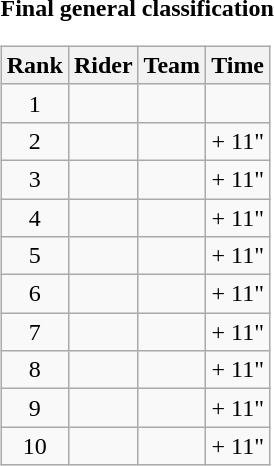<table>
<tr>
<td><strong>Final general classification</strong><br><table class="wikitable">
<tr>
<th scope="col">Rank</th>
<th scope="col">Rider</th>
<th scope="col">Team</th>
<th scope="col">Time</th>
</tr>
<tr>
<td style="text-align:center;">1</td>
<td></td>
<td></td>
<td style="text-align:right;"></td>
</tr>
<tr>
<td style="text-align:center;">2</td>
<td></td>
<td></td>
<td style="text-align:right;">+ 11"</td>
</tr>
<tr>
<td style="text-align:center;">3</td>
<td></td>
<td></td>
<td style="text-align:right;">+ 11"</td>
</tr>
<tr>
<td style="text-align:center;">4</td>
<td></td>
<td></td>
<td style="text-align:right;">+ 11"</td>
</tr>
<tr>
<td style="text-align:center;">5</td>
<td></td>
<td></td>
<td style="text-align:right;">+ 11"</td>
</tr>
<tr>
<td style="text-align:center;">6</td>
<td></td>
<td></td>
<td style="text-align:right;">+ 11"</td>
</tr>
<tr>
<td style="text-align:center;">7</td>
<td></td>
<td></td>
<td style="text-align:right;">+ 11"</td>
</tr>
<tr>
<td style="text-align:center;">8</td>
<td></td>
<td></td>
<td style="text-align:right;">+ 11"</td>
</tr>
<tr>
<td style="text-align:center;">9</td>
<td></td>
<td></td>
<td style="text-align:right;">+ 11"</td>
</tr>
<tr>
<td style="text-align:center;">10</td>
<td></td>
<td></td>
<td style="text-align:right;">+ 11"</td>
</tr>
</table>
</td>
</tr>
</table>
